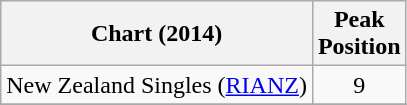<table class="wikitable">
<tr>
<th style="text-align:center;">Chart (2014)</th>
<th style="text-align:center;">Peak<br>Position</th>
</tr>
<tr>
<td align="left">New Zealand Singles (<a href='#'>RIANZ</a>)</td>
<td style="text-align:center;">9</td>
</tr>
<tr>
</tr>
</table>
